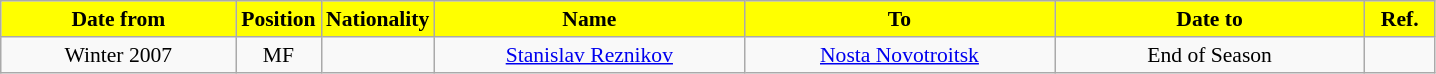<table class="wikitable" style="text-align:center; font-size:90%; ">
<tr>
<th style="background:#FFFF00; color:black; width:150px;">Date from</th>
<th style="background:#FFFF00; color:black; width:50px;">Position</th>
<th style="background:#FFFF00; color:black; width:50px;">Nationality</th>
<th style="background:#FFFF00; color:black; width:200px;">Name</th>
<th style="background:#FFFF00; color:black; width:200px;">To</th>
<th style="background:#FFFF00; color:black; width:200px;">Date to</th>
<th style="background:#FFFF00; color:black; width:40px;">Ref.</th>
</tr>
<tr>
<td>Winter 2007</td>
<td>MF</td>
<td></td>
<td><a href='#'>Stanislav Reznikov</a></td>
<td><a href='#'>Nosta Novotroitsk</a></td>
<td>End of Season</td>
<td></td>
</tr>
</table>
